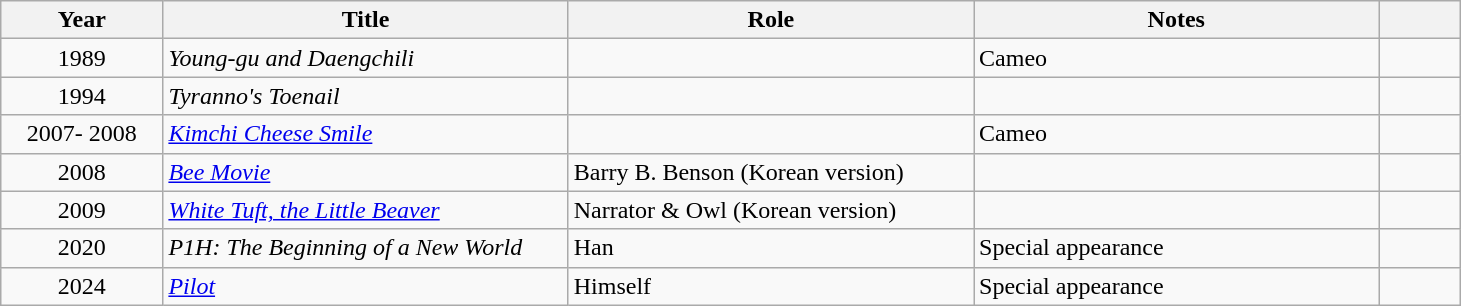<table class="wikitable plainrowheaders">
<tr>
<th scope="col" style="width:10%">Year</th>
<th scope="col" style="width:25%">Title</th>
<th scope="col" style="width:25%">Role</th>
<th scope="col" style="width:25%">Notes</th>
<th scope="col" style="width:5%"></th>
</tr>
<tr>
<td style="text-align:center;">1989</td>
<td><em>Young-gu and Daengchili</em></td>
<td></td>
<td>Cameo</td>
<td></td>
</tr>
<tr>
<td style="text-align:center;">1994</td>
<td><em>Tyranno's Toenail</em></td>
<td></td>
<td></td>
<td></td>
</tr>
<tr>
<td style="text-align:center;">2007- 2008</td>
<td><em><a href='#'>Kimchi Cheese Smile</a></em></td>
<td></td>
<td>Cameo</td>
<td></td>
</tr>
<tr>
<td style="text-align:center;">2008</td>
<td><em><a href='#'>Bee Movie</a></em></td>
<td>Barry B. Benson (Korean version)</td>
<td></td>
<td></td>
</tr>
<tr>
<td style="text-align:center;">2009</td>
<td><em><a href='#'>White Tuft, the Little Beaver</a></em></td>
<td>Narrator & Owl (Korean version)</td>
<td></td>
<td></td>
</tr>
<tr>
<td style="text-align:center;">2020</td>
<td><em>P1H: The Beginning of a New World</em></td>
<td>Han</td>
<td>Special appearance</td>
<td></td>
</tr>
<tr>
<td style="text-align:center;">2024</td>
<td><em><a href='#'>Pilot</a></em></td>
<td>Himself</td>
<td>Special appearance</td>
<td></td>
</tr>
</table>
